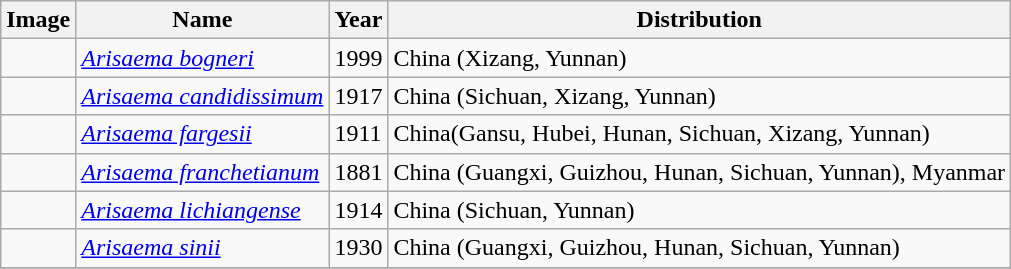<table class="wikitable sortable">
<tr>
<th>Image</th>
<th>Name</th>
<th>Year</th>
<th>Distribution</th>
</tr>
<tr>
<td></td>
<td><em><a href='#'>Arisaema bogneri</a></em> </td>
<td>1999</td>
<td>China (Xizang, Yunnan)</td>
</tr>
<tr>
<td></td>
<td><em><a href='#'>Arisaema candidissimum</a></em> </td>
<td>1917</td>
<td>China (Sichuan, Xizang, Yunnan)</td>
</tr>
<tr>
<td></td>
<td><em><a href='#'>Arisaema fargesii</a></em> </td>
<td>1911</td>
<td>China(Gansu, Hubei, Hunan, Sichuan, Xizang, Yunnan)</td>
</tr>
<tr>
<td></td>
<td><em><a href='#'>Arisaema franchetianum</a></em> </td>
<td>1881</td>
<td>China (Guangxi, Guizhou, Hunan, Sichuan, Yunnan), Myanmar</td>
</tr>
<tr>
<td></td>
<td><em><a href='#'>Arisaema lichiangense</a></em> </td>
<td>1914</td>
<td>China (Sichuan, Yunnan)</td>
</tr>
<tr>
<td></td>
<td><em><a href='#'>Arisaema sinii</a></em> </td>
<td>1930</td>
<td>China (Guangxi, Guizhou, Hunan, Sichuan, Yunnan)</td>
</tr>
<tr>
</tr>
</table>
